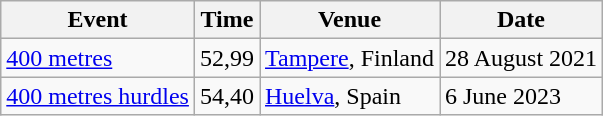<table class="wikitable">
<tr>
<th>Event</th>
<th>Time</th>
<th>Venue</th>
<th>Date</th>
</tr>
<tr>
<td><a href='#'>400 metres</a></td>
<td>52,99</td>
<td><a href='#'>Tampere</a>, Finland</td>
<td>28 August 2021</td>
</tr>
<tr>
<td><a href='#'>400 metres hurdles</a></td>
<td>54,40</td>
<td><a href='#'>Huelva</a>, Spain</td>
<td>6 June 2023</td>
</tr>
</table>
